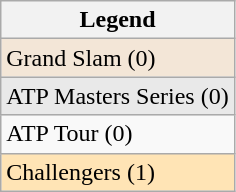<table class=wikitable>
<tr>
<th>Legend</th>
</tr>
<tr bgcolor=f3e6d7>
<td>Grand Slam (0)</td>
</tr>
<tr bgcolor=e9e9e9>
<td>ATP Masters Series (0)</td>
</tr>
<tr bgcolor=>
<td>ATP Tour (0)</td>
</tr>
<tr bgcolor=moccasin>
<td>Challengers (1)</td>
</tr>
</table>
